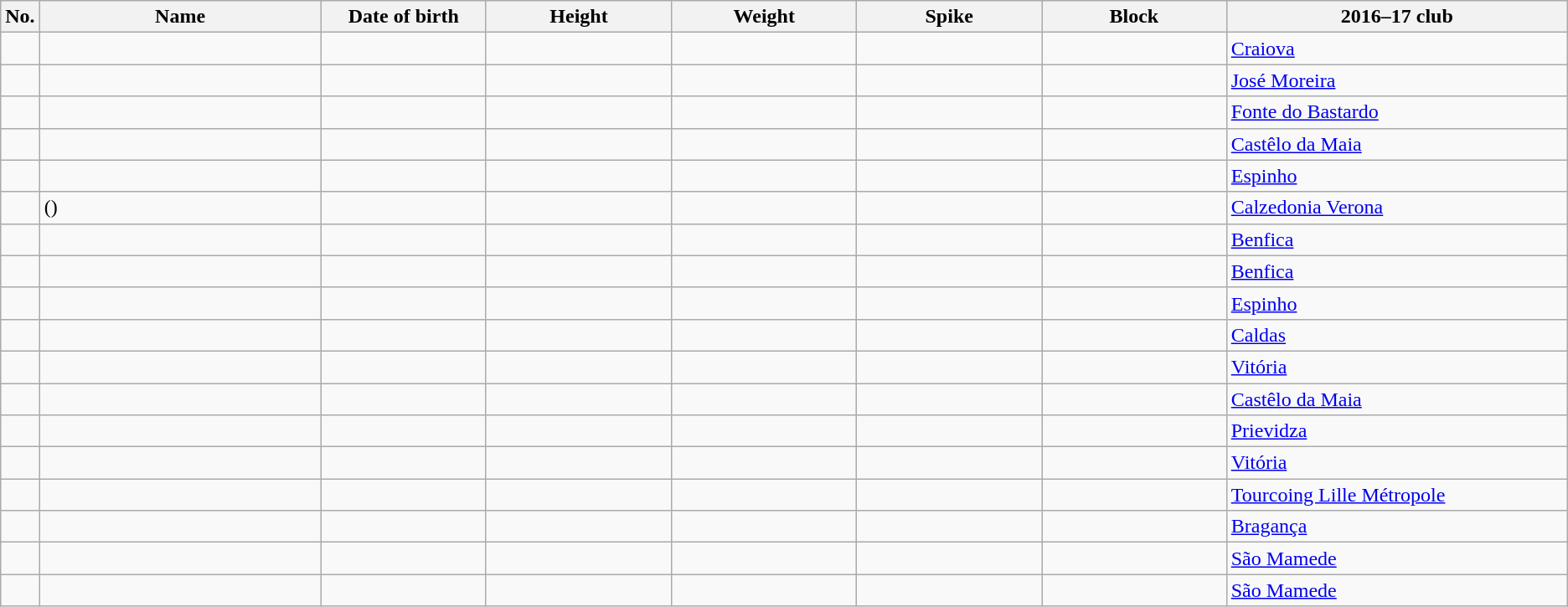<table class="wikitable sortable" style="font-size:100%; text-align:center;">
<tr>
<th>No.</th>
<th style="width:14em">Name</th>
<th style="width:8em">Date of birth</th>
<th style="width:9em">Height</th>
<th style="width:9em">Weight</th>
<th style="width:9em">Spike</th>
<th style="width:9em">Block</th>
<th style="width:17em">2016–17 club</th>
</tr>
<tr>
<td></td>
<td style="text-align:left;"></td>
<td style="text-align:right;"></td>
<td></td>
<td></td>
<td></td>
<td></td>
<td style="text-align:left;"> <a href='#'>Craiova</a></td>
</tr>
<tr>
<td></td>
<td style="text-align:left;"></td>
<td style="text-align:right;"></td>
<td></td>
<td></td>
<td></td>
<td></td>
<td style="text-align:left;"> <a href='#'>José Moreira</a></td>
</tr>
<tr>
<td></td>
<td style="text-align:left;"></td>
<td style="text-align:right;"></td>
<td></td>
<td></td>
<td></td>
<td></td>
<td style="text-align:left;"> <a href='#'>Fonte do Bastardo</a></td>
</tr>
<tr>
<td></td>
<td style="text-align:left;"></td>
<td style="text-align:right;"></td>
<td></td>
<td></td>
<td></td>
<td></td>
<td style="text-align:left;"> <a href='#'>Castêlo da Maia</a></td>
</tr>
<tr>
<td></td>
<td style="text-align:left;"></td>
<td style="text-align:right;"></td>
<td></td>
<td></td>
<td></td>
<td></td>
<td style="text-align:left;"> <a href='#'>Espinho</a></td>
</tr>
<tr>
<td></td>
<td style="text-align:left;"> ()</td>
<td style="text-align:right;"></td>
<td></td>
<td></td>
<td></td>
<td></td>
<td style="text-align:left;"> <a href='#'>Calzedonia Verona</a></td>
</tr>
<tr>
<td></td>
<td style="text-align:left;"></td>
<td style="text-align:right;"></td>
<td></td>
<td></td>
<td></td>
<td></td>
<td style="text-align:left;"> <a href='#'>Benfica</a></td>
</tr>
<tr>
<td></td>
<td style="text-align:left;"></td>
<td style="text-align:right;"></td>
<td></td>
<td></td>
<td></td>
<td></td>
<td style="text-align:left;"> <a href='#'>Benfica</a></td>
</tr>
<tr>
<td></td>
<td style="text-align:left;"></td>
<td style="text-align:right;"></td>
<td></td>
<td></td>
<td></td>
<td></td>
<td style="text-align:left;"> <a href='#'>Espinho</a></td>
</tr>
<tr>
<td></td>
<td style="text-align:left;"></td>
<td style="text-align:right;"></td>
<td></td>
<td></td>
<td></td>
<td></td>
<td style="text-align:left;"> <a href='#'>Caldas</a></td>
</tr>
<tr>
<td></td>
<td style="text-align:left;"></td>
<td style="text-align:right;"></td>
<td></td>
<td></td>
<td></td>
<td></td>
<td style="text-align:left;"> <a href='#'>Vitória</a></td>
</tr>
<tr>
<td></td>
<td style="text-align:left;"></td>
<td style="text-align:right;"></td>
<td></td>
<td></td>
<td></td>
<td></td>
<td style="text-align:left;"> <a href='#'>Castêlo da Maia</a></td>
</tr>
<tr>
<td></td>
<td style="text-align:left;"></td>
<td style="text-align:right;"></td>
<td></td>
<td></td>
<td></td>
<td></td>
<td style="text-align:left;"> <a href='#'>Prievidza</a></td>
</tr>
<tr>
<td></td>
<td style="text-align:left;"></td>
<td style="text-align:right;"></td>
<td></td>
<td></td>
<td></td>
<td></td>
<td style="text-align:left;"> <a href='#'>Vitória</a></td>
</tr>
<tr>
<td></td>
<td style="text-align:left;"></td>
<td style="text-align:right;"></td>
<td></td>
<td></td>
<td></td>
<td></td>
<td style="text-align:left;"> <a href='#'>Tourcoing Lille Métropole</a></td>
</tr>
<tr>
<td></td>
<td style="text-align:left;"></td>
<td style="text-align:right;"></td>
<td></td>
<td></td>
<td></td>
<td></td>
<td style="text-align:left;"> <a href='#'>Bragança</a></td>
</tr>
<tr>
<td></td>
<td style="text-align:left;"></td>
<td style="text-align:right;"></td>
<td></td>
<td></td>
<td></td>
<td></td>
<td style="text-align:left;"> <a href='#'>São Mamede</a></td>
</tr>
<tr>
<td></td>
<td style="text-align:left;"></td>
<td style="text-align:right;"></td>
<td></td>
<td></td>
<td></td>
<td></td>
<td style="text-align:left;"> <a href='#'>São Mamede</a></td>
</tr>
</table>
